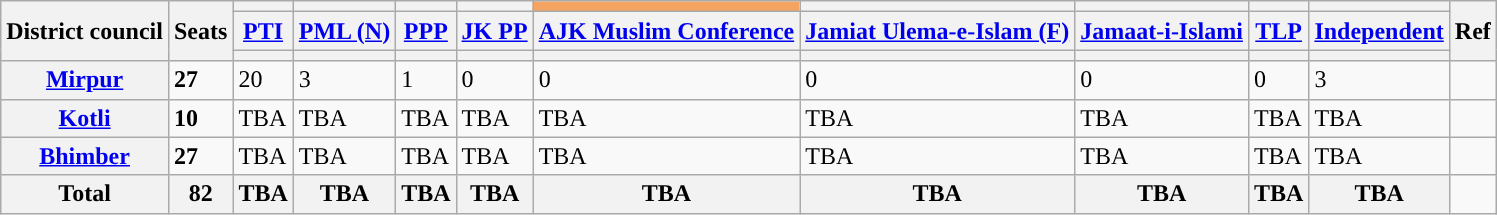<table class="wikitable">
<tr>
<th rowspan="3">District council</th>
<th rowspan="3">Seats</th>
<th style="background-color: "></th>
<th style="background-color: "></th>
<th style="background-color: "></th>
<th style="background-color: "></th>
<td bgcolor="#f4a460"></td>
<th style="background-color: "></th>
<th style="background-color: "></th>
<th style="background-color: "></th>
<th style="background-color: "></th>
<th rowspan="3">Ref</th>
</tr>
<tr>
<th><a href='#'>PTI</a></th>
<th><a href='#'>PML (N)</a></th>
<th><a href='#'>PPP</a></th>
<th><a href='#'>JK PP</a></th>
<th><a href='#'>AJK Muslim Conference</a></th>
<th><a href='#'>Jamiat Ulema-e-Islam (F)</a></th>
<th><a href='#'>Jamaat-i-Islami</a></th>
<th><a href='#'>TLP</a></th>
<th><a href='#'>Independent</a></th>
</tr>
<tr>
<th></th>
<th></th>
<th></th>
<th></th>
<th></th>
<th></th>
<th></th>
<th></th>
<th></th>
</tr>
<tr>
<th><a href='#'>Mirpur</a></th>
<td><strong>27</strong></td>
<td>20</td>
<td>3</td>
<td>1</td>
<td>0</td>
<td>0</td>
<td>0</td>
<td>0</td>
<td>0</td>
<td>3</td>
<td></td>
</tr>
<tr>
<th><a href='#'>Kotli</a></th>
<td><strong>10</strong></td>
<td>TBA</td>
<td>TBA</td>
<td>TBA</td>
<td>TBA</td>
<td>TBA</td>
<td>TBA</td>
<td>TBA</td>
<td>TBA</td>
<td>TBA</td>
<td></td>
</tr>
<tr>
<th><a href='#'>Bhimber</a></th>
<td><strong>27</strong></td>
<td>TBA</td>
<td>TBA</td>
<td>TBA</td>
<td>TBA</td>
<td>TBA</td>
<td>TBA</td>
<td>TBA</td>
<td>TBA</td>
<td>TBA</td>
<td></td>
</tr>
<tr>
<th><strong>Total</strong></th>
<th>82</th>
<th>TBA</th>
<th>TBA</th>
<th>TBA</th>
<th>TBA</th>
<th>TBA</th>
<th>TBA</th>
<th>TBA</th>
<th>TBA</th>
<th>TBA</th>
<td></td>
</tr>
</table>
